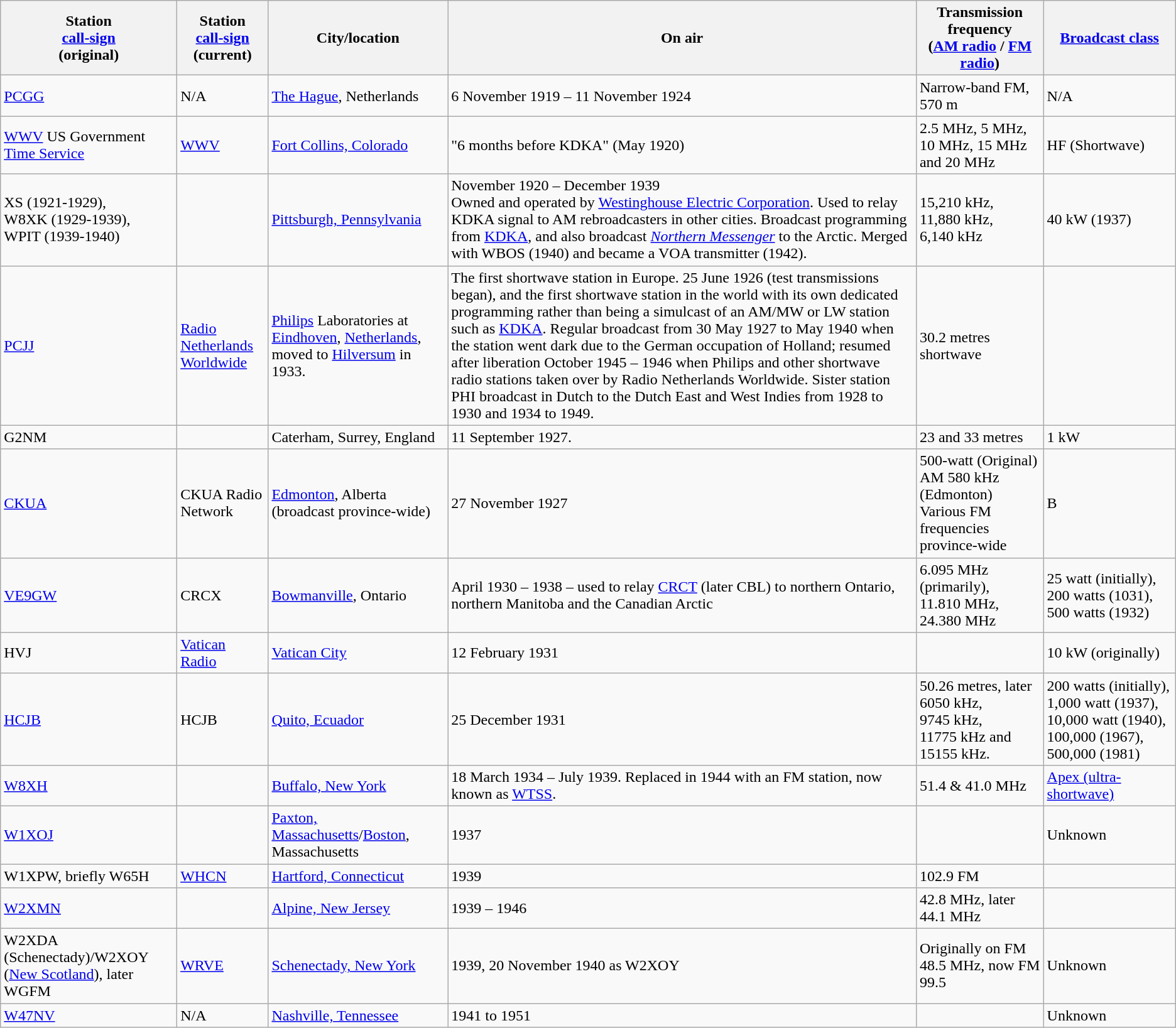<table class="wikitable">
<tr>
<th>Station<br><a href='#'>call-sign</a><br>(original)</th>
<th>Station<br><a href='#'>call-sign</a><br>(current)</th>
<th>City/location</th>
<th>On air</th>
<th>Transmission frequency<br>(<a href='#'>AM radio</a> / <a href='#'>FM radio</a>)</th>
<th><a href='#'>Broadcast class</a></th>
</tr>
<tr>
<td><a href='#'>PCGG</a></td>
<td>N/A</td>
<td><a href='#'>The Hague</a>, Netherlands</td>
<td>6 November 1919 – 11 November 1924</td>
<td>Narrow-band FM, 570 m</td>
<td>N/A</td>
</tr>
<tr>
<td><a href='#'>WWV</a> US Government <a href='#'>Time Service</a></td>
<td><a href='#'>WWV</a></td>
<td><a href='#'>Fort Collins, Colorado</a></td>
<td>"6 months before KDKA" (May 1920)</td>
<td>2.5 MHz, 5 MHz, 10 MHz, 15 MHz and 20 MHz</td>
<td>HF (Shortwave)</td>
</tr>
<tr>
<td>XS (1921-1929),<br>W8XK (1929-1939),<br>WPIT (1939-1940)</td>
<td></td>
<td><a href='#'>Pittsburgh, Pennsylvania</a></td>
<td>November 1920 – December 1939<br>Owned and operated by <a href='#'>Westinghouse Electric Corporation</a>. Used to relay KDKA signal to AM rebroadcasters in other cities. Broadcast programming from <a href='#'>KDKA</a>, and also broadcast <em><a href='#'>Northern Messenger</a></em> to the Arctic. Merged with WBOS (1940) and became a VOA transmitter (1942).</td>
<td>15,210 kHz, 11,880 kHz, 6,140 kHz</td>
<td>40 kW (1937)</td>
</tr>
<tr>
<td><a href='#'>PCJJ</a></td>
<td><a href='#'>Radio Netherlands Worldwide</a></td>
<td><a href='#'>Philips</a> Laboratories at <a href='#'>Eindhoven</a>, <a href='#'>Netherlands</a>, moved to <a href='#'>Hilversum</a> in 1933.</td>
<td>The first shortwave station in Europe. 25 June 1926 (test transmissions began), and the first shortwave station in the world with its own dedicated programming rather than being a simulcast of an AM/MW or LW station such as <a href='#'>KDKA</a>. Regular broadcast from 30 May 1927 to May 1940 when the station went dark due to the German occupation of Holland; resumed after liberation October 1945 – 1946 when Philips and other shortwave radio stations taken over by Radio Netherlands Worldwide. Sister station PHI broadcast in Dutch to the Dutch East and West Indies from 1928 to 1930 and 1934 to 1949.</td>
<td>30.2 metres shortwave</td>
<td></td>
</tr>
<tr>
<td>G2NM</td>
<td></td>
<td>Caterham, Surrey, England</td>
<td>11 September 1927.</td>
<td>23 and 33 metres</td>
<td>1 kW</td>
</tr>
<tr>
<td><a href='#'>CKUA</a></td>
<td>CKUA Radio Network</td>
<td><a href='#'>Edmonton</a>, Alberta<br>(broadcast province-wide)</td>
<td>27 November 1927</td>
<td>500-watt (Original)<br>AM 580 kHz (Edmonton)<br>Various FM frequencies province-wide</td>
<td>B</td>
</tr>
<tr>
<td><a href='#'>VE9GW</a></td>
<td>CRCX</td>
<td><a href='#'>Bowmanville</a>, Ontario</td>
<td>April 1930 – 1938 – used to relay <a href='#'>CRCT</a> (later CBL) to northern Ontario, northern Manitoba and the Canadian Arctic</td>
<td>6.095 MHz (primarily), 11.810 MHz, 24.380 MHz</td>
<td>25 watt (initially), 200 watts (1031), 500 watts (1932)</td>
</tr>
<tr>
<td>HVJ</td>
<td><a href='#'>Vatican Radio</a></td>
<td><a href='#'>Vatican City</a></td>
<td>12 February 1931</td>
<td></td>
<td>10 kW (originally)</td>
</tr>
<tr>
<td><a href='#'>HCJB</a></td>
<td>HCJB</td>
<td><a href='#'>Quito, Ecuador</a></td>
<td>25 December 1931</td>
<td>50.26 metres, later 6050 kHz, 9745 kHz, 11775 kHz and 15155 kHz.</td>
<td>200 watts (initially), 1,000 watt (1937), 10,000 watt (1940), 100,000 (1967), 500,000 (1981)</td>
</tr>
<tr>
<td><a href='#'>W8XH</a></td>
<td></td>
<td><a href='#'>Buffalo, New York</a></td>
<td>18 March 1934 – July 1939. Replaced in 1944 with an FM station, now known as <a href='#'>WTSS</a>.</td>
<td>51.4 & 41.0 MHz</td>
<td><a href='#'>Apex (ultra-shortwave)</a></td>
</tr>
<tr>
<td><a href='#'>W1XOJ</a></td>
<td></td>
<td><a href='#'>Paxton, Massachusetts</a>/<a href='#'>Boston</a>, Massachusetts</td>
<td>1937</td>
<td></td>
<td>Unknown</td>
</tr>
<tr>
<td>W1XPW, briefly W65H</td>
<td><a href='#'>WHCN</a></td>
<td><a href='#'>Hartford, Connecticut</a></td>
<td>1939</td>
<td>102.9 FM</td>
<td></td>
</tr>
<tr>
<td><a href='#'>W2XMN</a></td>
<td></td>
<td><a href='#'>Alpine, New Jersey</a></td>
<td>1939 – 1946</td>
<td>42.8 MHz, later 44.1 MHz</td>
<td></td>
</tr>
<tr>
<td>W2XDA (Schenectady)/W2XOY (<a href='#'>New Scotland</a>), later WGFM</td>
<td><a href='#'>WRVE</a></td>
<td><a href='#'>Schenectady, New York</a></td>
<td>1939, 20 November 1940 as W2XOY</td>
<td>Originally on FM 48.5 MHz, now FM 99.5</td>
<td>Unknown</td>
</tr>
<tr>
<td><a href='#'>W47NV</a></td>
<td>N/A</td>
<td><a href='#'>Nashville, Tennessee</a></td>
<td>1941 to 1951</td>
<td></td>
<td>Unknown</td>
</tr>
</table>
